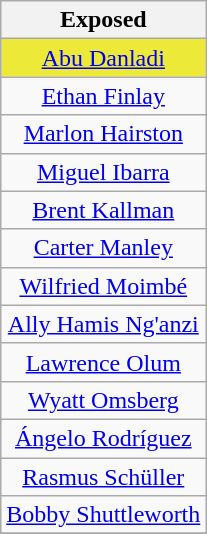<table class="wikitable" style="text-align:center">
<tr>
<th>Exposed</th>
</tr>
<tr>
<td style="background: #ede939"><a href='#'>Abu Danladi</a></td>
</tr>
<tr>
<td><a href='#'>Ethan Finlay</a></td>
</tr>
<tr>
<td><a href='#'>Marlon Hairston</a></td>
</tr>
<tr>
<td><a href='#'>Miguel Ibarra</a></td>
</tr>
<tr>
<td><a href='#'>Brent Kallman</a></td>
</tr>
<tr>
<td><a href='#'>Carter Manley</a></td>
</tr>
<tr>
<td><a href='#'>Wilfried Moimbé</a></td>
</tr>
<tr>
<td><a href='#'>Ally Hamis Ng'anzi</a></td>
</tr>
<tr>
<td><a href='#'>Lawrence Olum</a></td>
</tr>
<tr>
<td><a href='#'>Wyatt Omsberg</a></td>
</tr>
<tr>
<td><a href='#'>Ángelo Rodríguez</a></td>
</tr>
<tr>
<td><a href='#'>Rasmus Schüller</a></td>
</tr>
<tr>
<td><a href='#'>Bobby Shuttleworth</a></td>
</tr>
<tr>
</tr>
</table>
